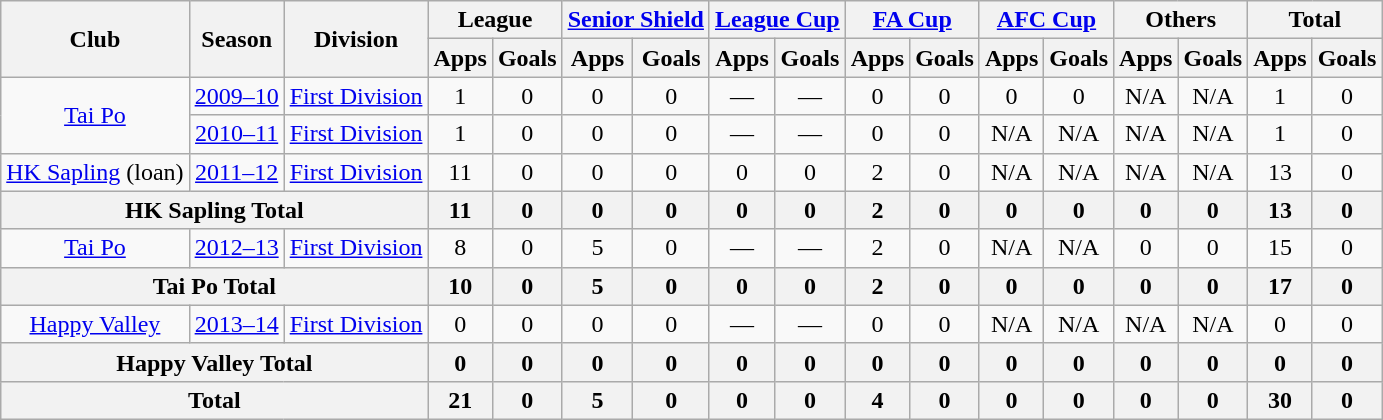<table class="wikitable" style="text-align: center;">
<tr>
<th rowspan="2">Club</th>
<th rowspan="2">Season</th>
<th rowspan="2">Division</th>
<th colspan="2">League</th>
<th colspan="2"><a href='#'>Senior Shield</a></th>
<th colspan="2"><a href='#'>League Cup</a></th>
<th colspan="2"><a href='#'>FA Cup</a></th>
<th colspan="2"><a href='#'>AFC Cup</a></th>
<th colspan="2">Others</th>
<th colspan="2">Total</th>
</tr>
<tr>
<th>Apps</th>
<th>Goals</th>
<th>Apps</th>
<th>Goals</th>
<th>Apps</th>
<th>Goals</th>
<th>Apps</th>
<th>Goals</th>
<th>Apps</th>
<th>Goals</th>
<th>Apps</th>
<th>Goals</th>
<th>Apps</th>
<th>Goals</th>
</tr>
<tr>
<td rowspan="2" valign="center"><a href='#'>Tai Po</a></td>
<td><a href='#'>2009–10</a></td>
<td><a href='#'>First Division</a></td>
<td>1</td>
<td>0</td>
<td>0</td>
<td>0</td>
<td>—</td>
<td>—</td>
<td>0</td>
<td>0</td>
<td>0</td>
<td>0</td>
<td>N/A</td>
<td>N/A</td>
<td>1</td>
<td>0</td>
</tr>
<tr>
<td><a href='#'>2010–11</a></td>
<td><a href='#'>First Division</a></td>
<td>1</td>
<td>0</td>
<td>0</td>
<td>0</td>
<td>—</td>
<td>—</td>
<td>0</td>
<td>0</td>
<td>N/A</td>
<td>N/A</td>
<td>N/A</td>
<td>N/A</td>
<td>1</td>
<td>0</td>
</tr>
<tr>
<td rowspan="1" valign="center"><a href='#'>HK Sapling</a> (loan)</td>
<td><a href='#'>2011–12</a></td>
<td><a href='#'>First Division</a></td>
<td>11</td>
<td>0</td>
<td>0</td>
<td>0</td>
<td>0</td>
<td>0</td>
<td>2</td>
<td>0</td>
<td>N/A</td>
<td>N/A</td>
<td>N/A</td>
<td>N/A</td>
<td>13</td>
<td>0</td>
</tr>
<tr>
<th colspan="3">HK Sapling Total</th>
<th>11</th>
<th>0</th>
<th>0</th>
<th>0</th>
<th>0</th>
<th>0</th>
<th>2</th>
<th>0</th>
<th>0</th>
<th>0</th>
<th>0</th>
<th>0</th>
<th>13</th>
<th>0</th>
</tr>
<tr>
<td rowspan="1" valign="center"><a href='#'>Tai Po</a></td>
<td><a href='#'>2012–13</a></td>
<td><a href='#'>First Division</a></td>
<td>8</td>
<td>0</td>
<td>5</td>
<td>0</td>
<td>—</td>
<td>—</td>
<td>2</td>
<td>0</td>
<td>N/A</td>
<td>N/A</td>
<td>0</td>
<td>0</td>
<td>15</td>
<td>0</td>
</tr>
<tr>
<th colspan="3">Tai Po Total</th>
<th>10</th>
<th>0</th>
<th>5</th>
<th>0</th>
<th>0</th>
<th>0</th>
<th>2</th>
<th>0</th>
<th>0</th>
<th>0</th>
<th>0</th>
<th>0</th>
<th>17</th>
<th>0</th>
</tr>
<tr>
<td rowspan="1" valign="center"><a href='#'>Happy Valley</a></td>
<td><a href='#'>2013–14</a></td>
<td><a href='#'>First Division</a></td>
<td>0</td>
<td>0</td>
<td>0</td>
<td>0</td>
<td>—</td>
<td>—</td>
<td>0</td>
<td>0</td>
<td>N/A</td>
<td>N/A</td>
<td>N/A</td>
<td>N/A</td>
<td>0</td>
<td>0</td>
</tr>
<tr>
<th colspan="3">Happy Valley Total</th>
<th>0</th>
<th>0</th>
<th>0</th>
<th>0</th>
<th>0</th>
<th>0</th>
<th>0</th>
<th>0</th>
<th>0</th>
<th>0</th>
<th>0</th>
<th>0</th>
<th>0</th>
<th>0</th>
</tr>
<tr>
<th colspan="3">Total</th>
<th>21</th>
<th>0</th>
<th>5</th>
<th>0</th>
<th>0</th>
<th>0</th>
<th>4</th>
<th>0</th>
<th>0</th>
<th>0</th>
<th>0</th>
<th>0</th>
<th>30</th>
<th>0</th>
</tr>
</table>
